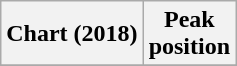<table class="wikitable plainrowheaders" style="text-align:center">
<tr>
<th scope=col>Chart (2018)</th>
<th scope=col>Peak<br>position</th>
</tr>
<tr>
</tr>
</table>
